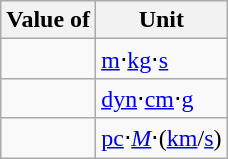<table class="wikitable floatright">
<tr>
<th scope="col">Value of </th>
<th scope="col">Unit</th>
</tr>
<tr>
<td></td>
<td><a href='#'>m</a>⋅<a href='#'>kg</a>⋅<a href='#'>s</a></td>
</tr>
<tr>
<td></td>
<td><a href='#'>dyn</a>⋅<a href='#'>cm</a>⋅<a href='#'>g</a></td>
</tr>
<tr>
<td></td>
<td><a href='#'>pc</a>⋅<a href='#'><em>M</em></a>⋅(<a href='#'>km</a>/<a href='#'>s</a>)</td>
</tr>
</table>
